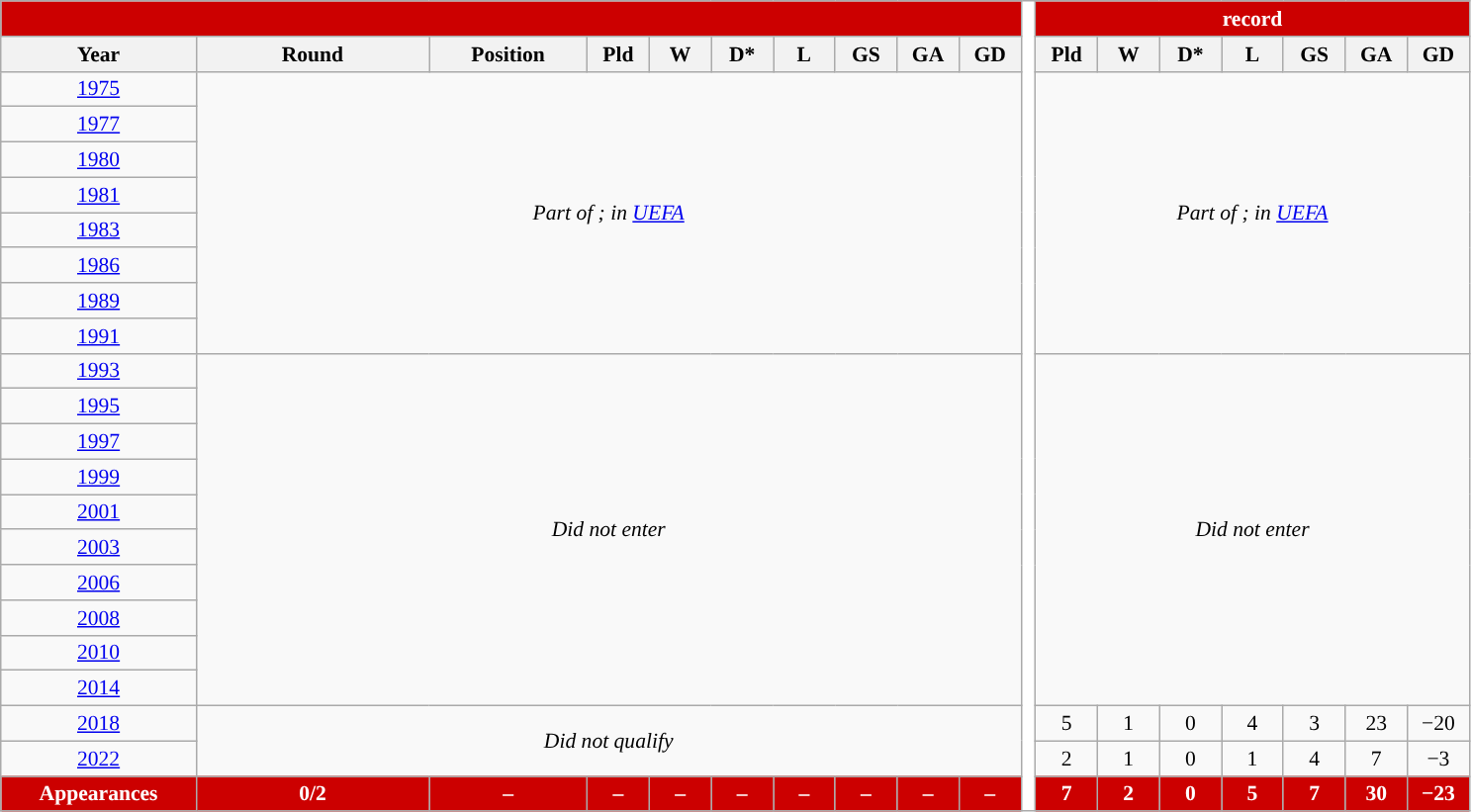<table class="wikitable" style="text-align: center;font-size:90%;">
<tr>
<th colspan="10" style="background: #CC0000; color: #FFFFFF;"><a href='#'></a></th>
<th style="width:1%;background:white" rowspan="25"></th>
<th colspan="7" style="color:white; background:#CC0000;"><a href='#'></a> record</th>
</tr>
<tr>
<th width=125>Year</th>
<th width=150>Round</th>
<th width=100>Position</th>
<th width=35>Pld</th>
<th width=35>W</th>
<th width=35>D*</th>
<th width=35>L</th>
<th width=35>GS</th>
<th width=35>GA</th>
<th width=35>GD</th>
<th width=35>Pld</th>
<th width=35>W</th>
<th width=35>D*</th>
<th width=35>L</th>
<th width=35>GS</th>
<th width=35>GA</th>
<th width=35>GD</th>
</tr>
<tr>
<td> <a href='#'>1975</a></td>
<td colspan="9" rowspan="8"><em>Part of ; in <a href='#'>UEFA</a></em></td>
<td colspan="7" rowspan="8"><em>Part of ; in <a href='#'>UEFA</a></em></td>
</tr>
<tr>
<td> <a href='#'>1977</a></td>
</tr>
<tr>
<td> <a href='#'>1980</a></td>
</tr>
<tr>
<td> <a href='#'>1981</a></td>
</tr>
<tr>
<td> <a href='#'>1983</a></td>
</tr>
<tr>
<td> <a href='#'>1986</a></td>
</tr>
<tr>
<td> <a href='#'>1989</a></td>
</tr>
<tr>
<td> <a href='#'>1991</a></td>
</tr>
<tr>
<td> <a href='#'>1993</a></td>
<td colspan="9" rowspan="10"><em>Did not enter</em></td>
<td colspan="7" rowspan="10"><em>Did not enter</em></td>
</tr>
<tr>
<td> <a href='#'>1995</a></td>
</tr>
<tr>
<td> <a href='#'>1997</a></td>
</tr>
<tr>
<td> <a href='#'>1999</a></td>
</tr>
<tr>
<td> <a href='#'>2001</a></td>
</tr>
<tr>
<td> <a href='#'>2003</a></td>
</tr>
<tr>
<td> <a href='#'>2006</a></td>
</tr>
<tr>
<td> <a href='#'>2008</a></td>
</tr>
<tr>
<td> <a href='#'>2010</a></td>
</tr>
<tr>
<td> <a href='#'>2014</a></td>
</tr>
<tr>
<td> <a href='#'>2018</a></td>
<td colspan="9" rowspan="2"><em>Did not qualify</em></td>
<td>5</td>
<td>1</td>
<td>0</td>
<td>4</td>
<td>3</td>
<td>23</td>
<td>−20</td>
</tr>
<tr>
<td> <a href='#'>2022</a></td>
<td>2</td>
<td>1</td>
<td>0</td>
<td>1</td>
<td>4</td>
<td>7</td>
<td>−3</td>
</tr>
<tr>
<td colspan=1 style="background: #CC0000; color: #FFFFFF;"><strong>Appearances</strong></td>
<td style="background: #CC0000; color: #FFFFFF;"><strong>0/2</strong></td>
<td style="background: #CC0000; color: #FFFFFF;"><strong>–</strong></td>
<td style="background: #CC0000; color: #FFFFFF;"><strong>–</strong></td>
<td style="background: #CC0000; color: #FFFFFF;"><strong>–</strong></td>
<td style="background: #CC0000; color: #FFFFFF;"><strong>–</strong></td>
<td style="background: #CC0000; color: #FFFFFF;"><strong>–</strong></td>
<td style="background: #CC0000; color: #FFFFFF;"><strong>–</strong></td>
<td style="background: #CC0000; color: #FFFFFF;"><strong>–</strong></td>
<td style="background: #CC0000; color: #FFFFFF;"><strong>–</strong></td>
<td style="background: #CC0000; color: #FFFFFF;"><strong>7</strong></td>
<td style="background: #CC0000; color: #FFFFFF;"><strong>2</strong></td>
<td style="background: #CC0000; color: #FFFFFF;"><strong>0</strong></td>
<td style="background: #CC0000; color: #FFFFFF;"><strong>5</strong></td>
<td style="background: #CC0000; color: #FFFFFF;"><strong>7</strong></td>
<td style="background: #CC0000; color: #FFFFFF;"><strong>30</strong></td>
<td style="background: #CC0000; color: #FFFFFF;"><strong>−23</strong></td>
</tr>
</table>
